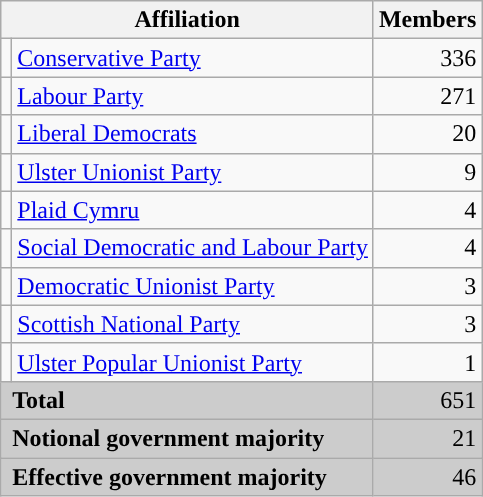<table class="wikitable">
<tr>
<th colspan="2">Affiliation</th>
<th>Members</th>
</tr>
<tr>
<td style="color:inherit;background:"></td>
<td><a href='#'>Conservative Party</a></td>
<td align="right">336</td>
</tr>
<tr>
<td style="color:inherit;background:"></td>
<td><a href='#'>Labour Party</a></td>
<td align="right">271</td>
</tr>
<tr>
<td style="color:inherit;background:"></td>
<td><a href='#'>Liberal Democrats</a></td>
<td align="right">20</td>
</tr>
<tr>
<td style="color:inherit;background:"></td>
<td><a href='#'>Ulster Unionist Party</a></td>
<td align="right">9</td>
</tr>
<tr>
<td style="color:inherit;background:"></td>
<td><a href='#'>Plaid Cymru</a></td>
<td align="right">4</td>
</tr>
<tr>
<td style="color:inherit;background:"></td>
<td><a href='#'>Social Democratic and Labour Party</a></td>
<td align="right">4</td>
</tr>
<tr>
<td style="color:inherit;background:"></td>
<td><a href='#'>Democratic Unionist Party</a></td>
<td align="right">3</td>
</tr>
<tr>
<td style="color:inherit;background:"></td>
<td><a href='#'>Scottish National Party</a></td>
<td align="right">3</td>
</tr>
<tr>
<td style="color:inherit;background:"></td>
<td><a href='#'>Ulster Popular Unionist Party</a></td>
<td align="right">1</td>
</tr>
<tr bgcolor="CCCCCC">
<td colspan="2" rowspan="1"> <strong>Total</strong></td>
<td align="right">651</td>
</tr>
<tr bgcolor="CCCCCC">
<td colspan="2" rowspan="1"> <strong>Notional government majority</strong></td>
<td align="right">21</td>
</tr>
<tr bgcolor="CCCCCC">
<td colspan="2" rowspan="1"> <strong>Effective government majority</strong></td>
<td align="right">46</td>
</tr>
</table>
